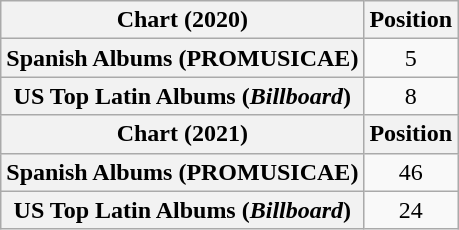<table class="wikitable plainrowheaders" style="text-align:center">
<tr>
<th scope="col">Chart (2020)</th>
<th scope="col">Position</th>
</tr>
<tr>
<th scope="row">Spanish Albums (PROMUSICAE)</th>
<td>5</td>
</tr>
<tr>
<th scope="row">US Top Latin Albums (<em>Billboard</em>)</th>
<td>8</td>
</tr>
<tr>
<th scope="col">Chart (2021)</th>
<th scope="col">Position</th>
</tr>
<tr>
<th scope="row">Spanish Albums (PROMUSICAE)</th>
<td>46</td>
</tr>
<tr>
<th scope="row">US Top Latin Albums (<em>Billboard</em>)</th>
<td>24</td>
</tr>
</table>
